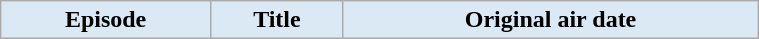<table class="wikitable plainrowheaders"  style="width:40%; margin:auto; background:#fff; float:left;">
<tr>
<th scope="col" style="background:#dbe9f4; color:#000;">Episode</th>
<th scope="col" style="background:#dbe9f4; color:#000;">Title</th>
<th scope="col" style="background:#dbe9f4; color:#000;">Original air date<br>

</th>
</tr>
</table>
